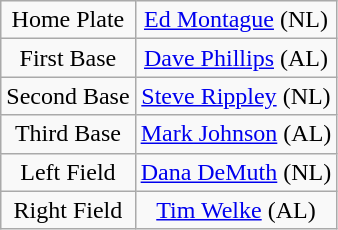<table class="wikitable" style="font-size: 100%; text-align:center;">
<tr>
<td>Home Plate</td>
<td><a href='#'>Ed Montague</a> (NL)</td>
</tr>
<tr>
<td>First Base</td>
<td><a href='#'>Dave Phillips</a> (AL)</td>
</tr>
<tr>
<td>Second Base</td>
<td><a href='#'>Steve Rippley</a> (NL)</td>
</tr>
<tr>
<td>Third Base</td>
<td><a href='#'>Mark Johnson</a> (AL)</td>
</tr>
<tr>
<td>Left Field</td>
<td><a href='#'>Dana DeMuth</a> (NL)</td>
</tr>
<tr>
<td>Right Field</td>
<td><a href='#'>Tim Welke</a> (AL)</td>
</tr>
</table>
